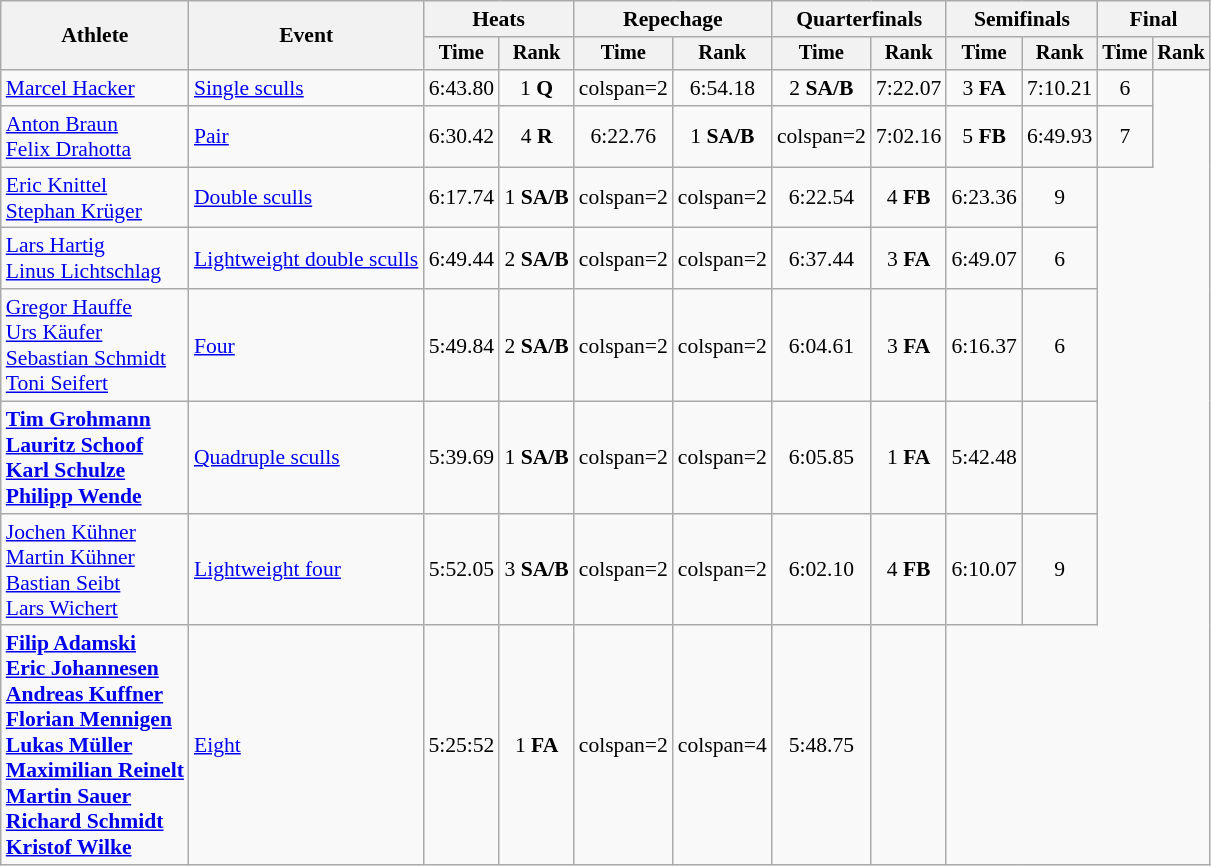<table class="wikitable" style="font-size:90%">
<tr>
<th rowspan="2">Athlete</th>
<th rowspan="2">Event</th>
<th colspan="2">Heats</th>
<th colspan="2">Repechage</th>
<th colspan=2>Quarterfinals</th>
<th colspan="2">Semifinals</th>
<th colspan="2">Final</th>
</tr>
<tr style="font-size:95%">
<th>Time</th>
<th>Rank</th>
<th>Time</th>
<th>Rank</th>
<th>Time</th>
<th>Rank</th>
<th>Time</th>
<th>Rank</th>
<th>Time</th>
<th>Rank</th>
</tr>
<tr align=center>
<td align=left><a href='#'>Marcel Hacker</a></td>
<td align=left><a href='#'>Single sculls</a></td>
<td>6:43.80</td>
<td>1 <strong>Q</strong></td>
<td>colspan=2 </td>
<td>6:54.18</td>
<td>2 <strong>SA/B</strong></td>
<td>7:22.07</td>
<td>3 <strong>FA</strong></td>
<td>7:10.21</td>
<td>6</td>
</tr>
<tr align=center>
<td align=left><a href='#'>Anton Braun</a><br><a href='#'>Felix Drahotta</a></td>
<td align=left><a href='#'>Pair</a></td>
<td>6:30.42</td>
<td>4 <strong>R</strong></td>
<td>6:22.76</td>
<td>1 <strong>SA/B</strong></td>
<td>colspan=2 </td>
<td>7:02.16</td>
<td>5 <strong>FB</strong></td>
<td>6:49.93</td>
<td>7</td>
</tr>
<tr align=center>
<td align=left><a href='#'>Eric Knittel</a><br><a href='#'>Stephan Krüger</a></td>
<td align=left><a href='#'>Double sculls</a></td>
<td>6:17.74</td>
<td>1 <strong>SA/B</strong></td>
<td>colspan=2 </td>
<td>colspan=2 </td>
<td>6:22.54</td>
<td>4 <strong>FB</strong></td>
<td>6:23.36</td>
<td>9</td>
</tr>
<tr align=center>
<td align=left><a href='#'>Lars Hartig</a><br><a href='#'>Linus Lichtschlag</a></td>
<td align=left><a href='#'>Lightweight double sculls</a></td>
<td>6:49.44</td>
<td>2 <strong>SA/B</strong></td>
<td>colspan=2 </td>
<td>colspan=2 </td>
<td>6:37.44</td>
<td>3 <strong>FA</strong></td>
<td>6:49.07</td>
<td>6</td>
</tr>
<tr align=center>
<td align=left><a href='#'>Gregor Hauffe</a><br><a href='#'>Urs Käufer</a><br><a href='#'>Sebastian Schmidt</a><br><a href='#'>Toni Seifert</a></td>
<td align=left><a href='#'>Four</a></td>
<td>5:49.84</td>
<td>2 <strong>SA/B</strong></td>
<td>colspan=2 </td>
<td>colspan=2 </td>
<td>6:04.61</td>
<td>3 <strong>FA</strong></td>
<td>6:16.37</td>
<td>6</td>
</tr>
<tr align=center>
<td align=left><strong><a href='#'>Tim Grohmann</a><br><a href='#'>Lauritz Schoof</a><br><a href='#'>Karl Schulze</a><br><a href='#'>Philipp Wende</a></strong></td>
<td align=left><a href='#'>Quadruple sculls</a></td>
<td>5:39.69</td>
<td>1 <strong>SA/B</strong></td>
<td>colspan=2 </td>
<td>colspan=2 </td>
<td>6:05.85</td>
<td>1 <strong>FA</strong></td>
<td>5:42.48</td>
<td></td>
</tr>
<tr align=center>
<td align=left><a href='#'>Jochen Kühner</a><br><a href='#'>Martin Kühner</a><br><a href='#'>Bastian Seibt</a><br><a href='#'>Lars Wichert</a></td>
<td align=left><a href='#'>Lightweight four</a></td>
<td>5:52.05</td>
<td>3 <strong>SA/B</strong></td>
<td>colspan=2 </td>
<td>colspan=2 </td>
<td>6:02.10</td>
<td>4 <strong>FB</strong></td>
<td>6:10.07</td>
<td>9</td>
</tr>
<tr align=center>
<td align=left><strong><a href='#'>Filip Adamski</a><br><a href='#'>Eric Johannesen</a><br><a href='#'>Andreas Kuffner</a><br><a href='#'>Florian Mennigen</a><br><a href='#'>Lukas Müller</a><br><a href='#'>Maximilian Reinelt</a><br><a href='#'>Martin Sauer</a><br><a href='#'>Richard Schmidt</a><br><a href='#'>Kristof Wilke</a></strong></td>
<td align=left><a href='#'>Eight</a></td>
<td>5:25:52</td>
<td>1 <strong>FA</strong></td>
<td>colspan=2 </td>
<td>colspan=4 </td>
<td>5:48.75</td>
<td></td>
</tr>
</table>
